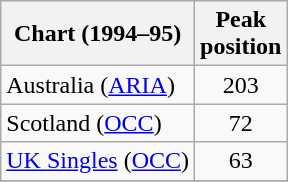<table class="wikitable sortable">
<tr>
<th>Chart (1994–95)</th>
<th>Peak<br>position</th>
</tr>
<tr>
<td>Australia (<a href='#'>ARIA</a>)</td>
<td style="text-align:center;">203</td>
</tr>
<tr>
<td>Scotland (<a href='#'>OCC</a>)</td>
<td align="center">72</td>
</tr>
<tr>
<td><a href='#'>UK Singles</a> (<a href='#'>OCC</a>)</td>
<td align="center">63</td>
</tr>
<tr>
</tr>
</table>
